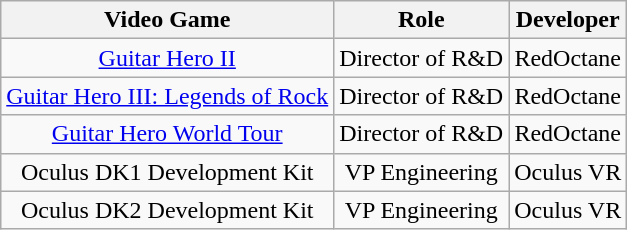<table class="wikitable" style="text-align: center">
<tr>
<th>Video Game</th>
<th>Role</th>
<th>Developer</th>
</tr>
<tr>
<td><a href='#'>Guitar Hero II</a></td>
<td>Director of R&D</td>
<td>RedOctane</td>
</tr>
<tr>
<td><a href='#'>Guitar Hero III: Legends of Rock</a></td>
<td>Director of R&D</td>
<td>RedOctane</td>
</tr>
<tr>
<td><a href='#'>Guitar Hero World Tour</a></td>
<td>Director of R&D</td>
<td>RedOctane</td>
</tr>
<tr>
<td>Oculus DK1 Development Kit</td>
<td>VP Engineering</td>
<td>Oculus VR</td>
</tr>
<tr>
<td>Oculus DK2 Development Kit</td>
<td>VP Engineering</td>
<td>Oculus VR</td>
</tr>
</table>
